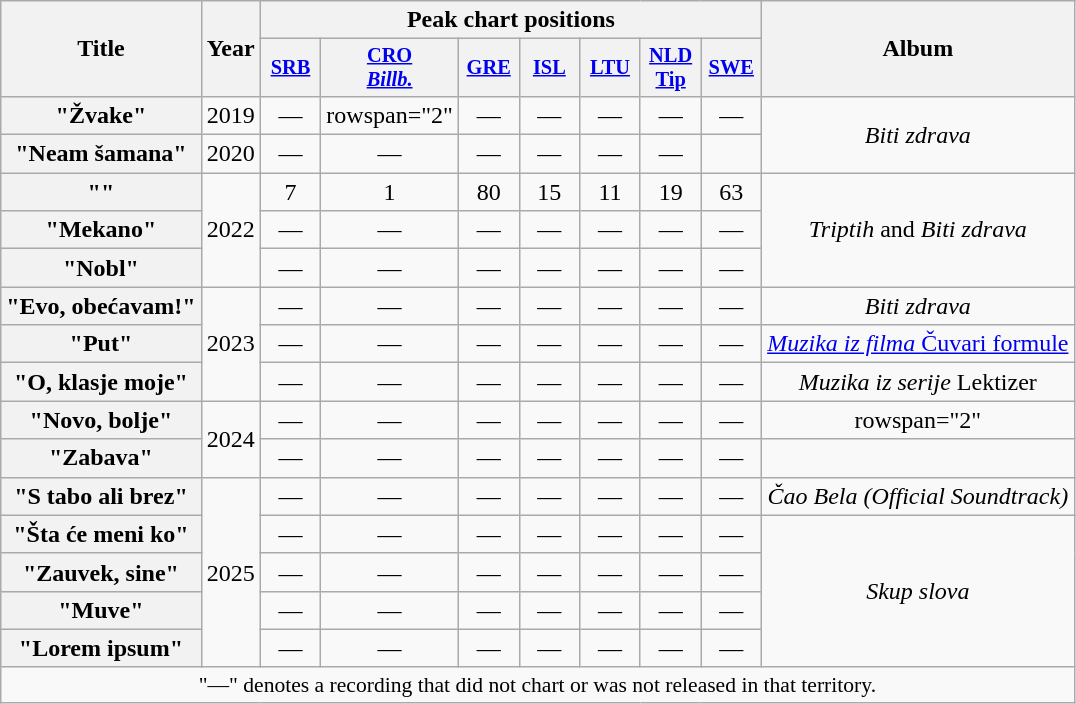<table class="wikitable plainrowheaders" style="text-align:center;">
<tr>
<th scope="col" rowspan="2">Title</th>
<th scope="col" rowspan="2">Year</th>
<th scope="col" colspan="7">Peak chart positions</th>
<th scope="col" rowspan="2">Album</th>
</tr>
<tr>
<th style="width:2.5em; font-size:85%"><a href='#'>SRB</a><br></th>
<th style="width:2.5em; font-size:85%"><a href='#'>CRO<br><em>Billb.</em></a><br></th>
<th style="width:2.5em; font-size:85%"><a href='#'>GRE</a><br></th>
<th style="width:2.5em; font-size:85%"><a href='#'>ISL</a><br></th>
<th style="width:2.5em; font-size:85%"><a href='#'>LTU</a><br></th>
<th style="width:2.5em; font-size:85%"><a href='#'>NLD<br>Tip</a><br></th>
<th style="width:2.5em; font-size:85%"><a href='#'>SWE</a><br></th>
</tr>
<tr>
<th scope="row">"Žvake"</th>
<td>2019</td>
<td>—</td>
<td>rowspan="2" </td>
<td>—</td>
<td>—</td>
<td>—</td>
<td>—</td>
<td>—</td>
<td rowspan="2"><em>Biti zdrava</em></td>
</tr>
<tr>
<th scope="row">"Neam šamana"</th>
<td>2020</td>
<td>—</td>
<td>—</td>
<td>—</td>
<td>—</td>
<td>—</td>
<td>—</td>
</tr>
<tr>
<th scope="row">""</th>
<td rowspan="3">2022</td>
<td>7</td>
<td>1</td>
<td>80</td>
<td>15</td>
<td>11</td>
<td>19</td>
<td>63</td>
<td rowspan="3"><em>Triptih</em> and <em>Biti zdrava</em></td>
</tr>
<tr>
<th scope="row">"Mekano"</th>
<td>—</td>
<td>—</td>
<td>—</td>
<td>—</td>
<td>—</td>
<td>—</td>
<td>—</td>
</tr>
<tr>
<th scope="row">"Nobl"</th>
<td>—</td>
<td>—</td>
<td>—</td>
<td>—</td>
<td>—</td>
<td>—</td>
<td>—</td>
</tr>
<tr>
<th scope="row">"Evo, obećavam!"</th>
<td rowspan="3">2023</td>
<td>—</td>
<td>—</td>
<td>—</td>
<td>—</td>
<td>—</td>
<td>—</td>
<td>—</td>
<td rowspan="1"><em>Biti zdrava</em></td>
</tr>
<tr>
<th scope="row">"Put"<br></th>
<td>—</td>
<td>—</td>
<td>—</td>
<td>—</td>
<td>—</td>
<td>—</td>
<td>—</td>
<td rowspan="1"><a href='#'><em>Muzika iz filma </em>Čuvari formule</a></td>
</tr>
<tr>
<th scope="row">"O, klasje moje"<br></th>
<td>—</td>
<td>—</td>
<td>—</td>
<td>—</td>
<td>—</td>
<td>—</td>
<td>—</td>
<td rowspan="1"><em>Muzika iz serije </em>Lektizer</td>
</tr>
<tr>
<th scope="row">"Novo, bolje"</th>
<td rowspan="2">2024</td>
<td>—</td>
<td>—</td>
<td>—</td>
<td>—</td>
<td>—</td>
<td>—</td>
<td>—</td>
<td>rowspan="2" </td>
</tr>
<tr>
<th scope="row">"Zabava"</th>
<td>—</td>
<td>—</td>
<td>—</td>
<td>—</td>
<td>—</td>
<td>—</td>
<td>—</td>
</tr>
<tr>
<th scope="row">"S tabo ali brez"<br></th>
<td rowspan="5">2025</td>
<td>—</td>
<td>—</td>
<td>—</td>
<td>—</td>
<td>—</td>
<td>—</td>
<td>—</td>
<td><em>Čao Bela (Official Soundtrack)</em></td>
</tr>
<tr>
<th scope="row">"Šta će meni ko"</th>
<td>—</td>
<td>—</td>
<td>—</td>
<td>—</td>
<td>—</td>
<td>—</td>
<td>—</td>
<td rowspan="4"><em>Skup slova</em></td>
</tr>
<tr>
<th scope="row">"Zauvek, sine"</th>
<td>—</td>
<td>—</td>
<td>—</td>
<td>—</td>
<td>—</td>
<td>—</td>
<td>—</td>
</tr>
<tr>
<th scope="row">"Muve"</th>
<td>—</td>
<td>—</td>
<td>—</td>
<td>—</td>
<td>—</td>
<td>—</td>
<td>—</td>
</tr>
<tr>
<th scope="row">"Lorem ipsum"</th>
<td>—</td>
<td>—</td>
<td>—</td>
<td>—</td>
<td>—</td>
<td>—</td>
<td>—</td>
</tr>
<tr>
<td colspan="12" style="font-size:90%">"—" denotes a recording that did not chart or was not released in that territory.</td>
</tr>
</table>
